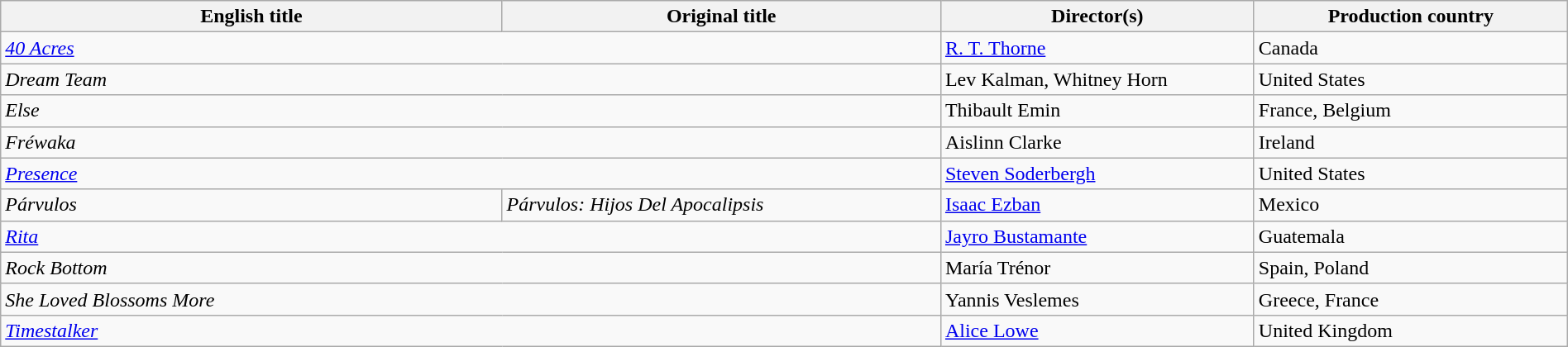<table class="sortable wikitable" width="100%" cellpadding="5">
<tr>
<th scope="col" width="32%">English title</th>
<th scope="col" width="28%">Original title</th>
<th scope="col" width="20%">Director(s)</th>
<th scope="col" width="20%">Production country</th>
</tr>
<tr>
<td colspan=2><em><a href='#'>40 Acres</a></em></td>
<td><a href='#'>R. T. Thorne</a></td>
<td>Canada</td>
</tr>
<tr>
<td colspan=2><em>Dream Team</em></td>
<td>Lev Kalman, Whitney Horn</td>
<td>United States</td>
</tr>
<tr>
<td colspan=2><em>Else</em></td>
<td>Thibault Emin</td>
<td>France, Belgium</td>
</tr>
<tr>
<td colspan=2><em>Fréwaka</em></td>
<td>Aislinn Clarke</td>
<td>Ireland</td>
</tr>
<tr>
<td colspan=2><em><a href='#'>Presence</a></em></td>
<td><a href='#'>Steven Soderbergh</a></td>
<td>United States</td>
</tr>
<tr>
<td><em>Párvulos</em></td>
<td><em>Párvulos: Hijos Del Apocalipsis</em></td>
<td><a href='#'>Isaac Ezban</a></td>
<td>Mexico</td>
</tr>
<tr>
<td colspan=2><em><a href='#'>Rita</a></em></td>
<td><a href='#'>Jayro Bustamante</a></td>
<td>Guatemala</td>
</tr>
<tr>
<td colspan=2><em>Rock Bottom</em></td>
<td>María Trénor</td>
<td>Spain, Poland</td>
</tr>
<tr>
<td colspan=2><em>She Loved Blossoms More</em></td>
<td>Yannis Veslemes</td>
<td>Greece, France</td>
</tr>
<tr>
<td colspan=2><em><a href='#'>Timestalker</a></em></td>
<td><a href='#'>Alice Lowe</a></td>
<td>United Kingdom</td>
</tr>
</table>
